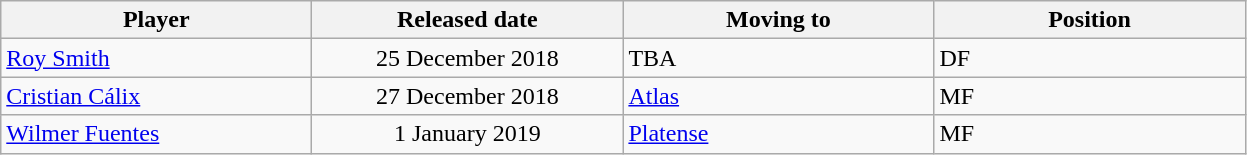<table class="wikitable">
<tr>
<th width="200">Player</th>
<th width="200">Released date</th>
<th width="200">Moving to</th>
<th width="200">Position</th>
</tr>
<tr>
<td> <a href='#'>Roy Smith</a></td>
<td align="center">25 December 2018</td>
<td>TBA</td>
<td>DF</td>
</tr>
<tr>
<td> <a href='#'>Cristian Cálix</a></td>
<td align="center">27 December 2018</td>
<td> <a href='#'>Atlas</a></td>
<td>MF</td>
</tr>
<tr>
<td> <a href='#'>Wilmer Fuentes</a></td>
<td align="center">1 January 2019</td>
<td> <a href='#'>Platense</a></td>
<td>MF</td>
</tr>
</table>
